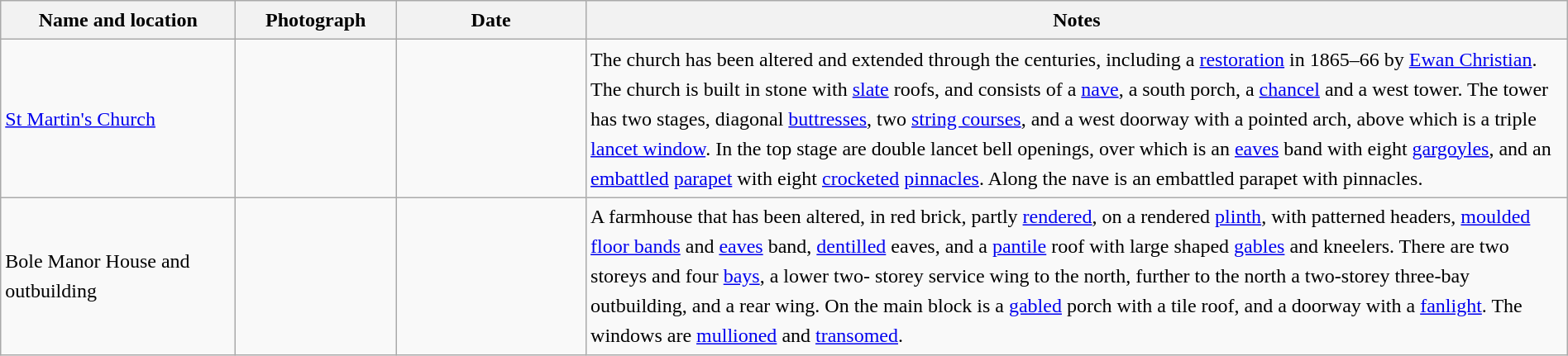<table class="wikitable sortable plainrowheaders" style="width:100%; border:0px; text-align:left; line-height:150%">
<tr>
<th scope="col"  style="width:150px">Name and location</th>
<th scope="col"  style="width:100px" class="unsortable">Photograph</th>
<th scope="col"  style="width:120px">Date</th>
<th scope="col"  style="width:650px" class="unsortable">Notes</th>
</tr>
<tr>
<td><a href='#'>St Martin's Church</a><br><small></small></td>
<td></td>
<td align="center"></td>
<td>The church has been altered and extended through the centuries, including a <a href='#'>restoration</a> in 1865–66 by <a href='#'>Ewan Christian</a>.  The church is built in stone with <a href='#'>slate</a> roofs, and consists of a <a href='#'>nave</a>, a south porch, a <a href='#'>chancel</a> and a west tower.  The tower has two stages, diagonal <a href='#'>buttresses</a>, two <a href='#'>string courses</a>, and a west doorway with a pointed arch, above which is a triple <a href='#'>lancet window</a>.  In the top stage are double lancet bell openings, over which is an <a href='#'>eaves</a> band with eight <a href='#'>gargoyles</a>, and an <a href='#'>embattled</a> <a href='#'>parapet</a> with eight <a href='#'>crocketed</a> <a href='#'>pinnacles</a>.  Along the nave is an embattled parapet with pinnacles.</td>
</tr>
<tr>
<td>Bole Manor House and outbuilding<br><small></small></td>
<td></td>
<td align="center"></td>
<td>A farmhouse that has been altered, in red brick, partly <a href='#'>rendered</a>, on a rendered <a href='#'>plinth</a>, with patterned headers, <a href='#'>moulded</a> <a href='#'>floor bands</a> and <a href='#'>eaves</a> band, <a href='#'>dentilled</a> eaves, and a <a href='#'>pantile</a> roof with large shaped <a href='#'>gables</a> and kneelers.  There are two storeys and four <a href='#'>bays</a>, a lower two- storey service wing to the north, further to the north a two-storey three-bay outbuilding, and a rear wing.  On the main block is a <a href='#'>gabled</a> porch with a tile roof, and a doorway with a <a href='#'>fanlight</a>. The windows are <a href='#'>mullioned</a> and <a href='#'>transomed</a>.</td>
</tr>
<tr>
</tr>
</table>
